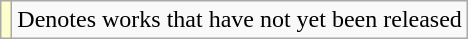<table class="wikitable">
<tr>
<td style="background:#ffc;"></td>
<td>Denotes works that have not yet been released</td>
</tr>
</table>
